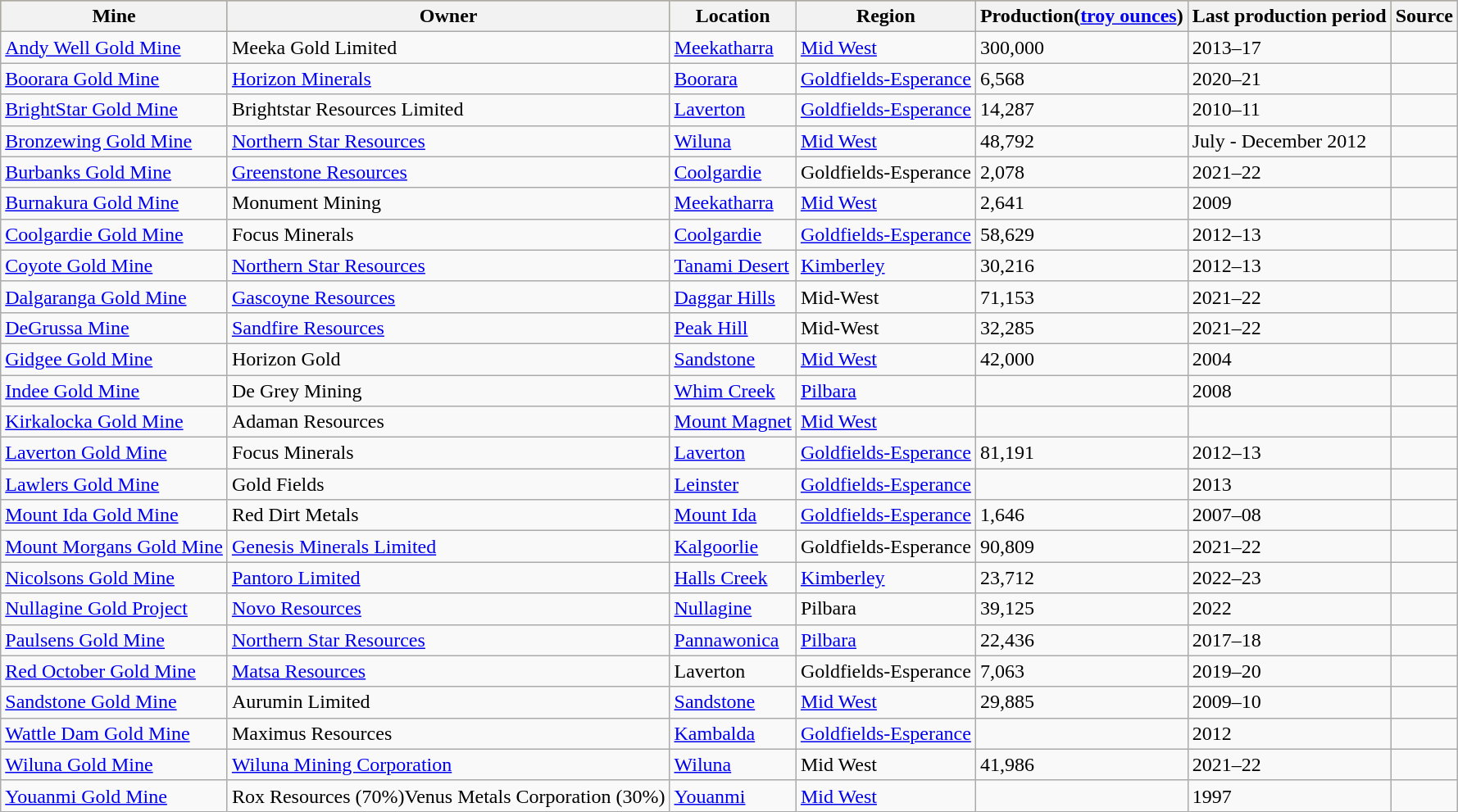<table class="sortable wikitable">
<tr align="center" bgcolor="#DAA520">
<th>Mine</th>
<th>Owner</th>
<th>Location</th>
<th>Region</th>
<th>Production(<a href='#'>troy ounces</a>)</th>
<th>Last production period </th>
<th>Source</th>
</tr>
<tr align="left">
<td><a href='#'>Andy Well Gold Mine</a></td>
<td>Meeka Gold Limited</td>
<td><a href='#'>Meekatharra</a></td>
<td><a href='#'>Mid West</a></td>
<td>300,000</td>
<td>2013–17</td>
<td></td>
</tr>
<tr align="left">
<td><a href='#'>Boorara Gold Mine</a></td>
<td><a href='#'>Horizon Minerals</a></td>
<td><a href='#'>Boorara</a></td>
<td><a href='#'>Goldfields-Esperance</a></td>
<td>6,568</td>
<td>2020–21</td>
<td></td>
</tr>
<tr align="left">
<td><a href='#'>BrightStar Gold Mine</a></td>
<td>Brightstar Resources Limited</td>
<td><a href='#'>Laverton</a></td>
<td><a href='#'>Goldfields-Esperance</a></td>
<td>14,287</td>
<td>2010–11</td>
<td></td>
</tr>
<tr align="left">
<td><a href='#'>Bronzewing Gold Mine</a></td>
<td><a href='#'>Northern Star Resources</a></td>
<td><a href='#'>Wiluna</a></td>
<td><a href='#'>Mid West</a></td>
<td>48,792</td>
<td>July - December 2012</td>
<td></td>
</tr>
<tr align="left">
<td><a href='#'>Burbanks Gold Mine</a></td>
<td><a href='#'>Greenstone Resources</a></td>
<td><a href='#'>Coolgardie</a></td>
<td>Goldfields-Esperance</td>
<td>2,078 </td>
<td>2021–22</td>
<td></td>
</tr>
<tr align="left">
<td><a href='#'>Burnakura Gold Mine</a></td>
<td>Monument Mining</td>
<td><a href='#'>Meekatharra</a></td>
<td><a href='#'>Mid West</a></td>
<td>2,641</td>
<td>2009</td>
<td></td>
</tr>
<tr align="left">
<td><a href='#'>Coolgardie Gold Mine</a></td>
<td>Focus Minerals</td>
<td><a href='#'>Coolgardie</a></td>
<td><a href='#'>Goldfields-Esperance</a></td>
<td>58,629</td>
<td>2012–13</td>
<td></td>
</tr>
<tr align="left"">
<td><a href='#'>Coyote Gold Mine</a></td>
<td><a href='#'>Northern Star Resources</a></td>
<td><a href='#'>Tanami Desert</a></td>
<td><a href='#'>Kimberley</a></td>
<td>30,216</td>
<td>2012–13</td>
<td></td>
</tr>
<tr align="left">
<td><a href='#'>Dalgaranga Gold Mine</a></td>
<td><a href='#'>Gascoyne Resources</a></td>
<td><a href='#'>Daggar Hills</a></td>
<td>Mid-West</td>
<td>71,153</td>
<td>2021–22</td>
<td></td>
</tr>
<tr align="left">
<td><a href='#'>DeGrussa Mine</a></td>
<td><a href='#'>Sandfire Resources</a></td>
<td><a href='#'>Peak Hill</a></td>
<td>Mid-West</td>
<td>32,285</td>
<td>2021–22</td>
<td></td>
</tr>
<tr align="left">
<td><a href='#'>Gidgee Gold Mine</a></td>
<td>Horizon Gold</td>
<td><a href='#'>Sandstone</a></td>
<td><a href='#'>Mid West</a></td>
<td>42,000</td>
<td>2004</td>
<td></td>
</tr>
<tr align="left">
<td><a href='#'>Indee Gold Mine</a></td>
<td>De Grey Mining</td>
<td><a href='#'>Whim Creek</a></td>
<td><a href='#'>Pilbara</a></td>
<td></td>
<td>2008</td>
<td></td>
</tr>
<tr align="left">
<td><a href='#'>Kirkalocka Gold Mine</a></td>
<td>Adaman Resources</td>
<td><a href='#'>Mount Magnet</a></td>
<td><a href='#'>Mid West</a></td>
<td></td>
<td></td>
<td></td>
</tr>
<tr align="left">
<td><a href='#'>Laverton Gold Mine</a></td>
<td>Focus Minerals</td>
<td><a href='#'>Laverton</a></td>
<td><a href='#'>Goldfields-Esperance</a></td>
<td>81,191</td>
<td>2012–13</td>
<td></td>
</tr>
<tr align="left">
<td><a href='#'>Lawlers Gold Mine</a></td>
<td>Gold Fields</td>
<td><a href='#'>Leinster</a></td>
<td><a href='#'>Goldfields-Esperance</a></td>
<td></td>
<td>2013</td>
<td></td>
</tr>
<tr align="left">
<td><a href='#'>Mount Ida Gold Mine</a></td>
<td>Red Dirt Metals</td>
<td><a href='#'>Mount Ida</a></td>
<td><a href='#'>Goldfields-Esperance</a></td>
<td>1,646</td>
<td>2007–08</td>
<td></td>
</tr>
<tr align="left">
<td><a href='#'>Mount Morgans Gold Mine</a></td>
<td><a href='#'>Genesis Minerals Limited</a></td>
<td><a href='#'>Kalgoorlie</a></td>
<td>Goldfields-Esperance</td>
<td>90,809</td>
<td>2021–22</td>
<td></td>
</tr>
<tr align="left">
<td><a href='#'>Nicolsons Gold Mine</a></td>
<td><a href='#'>Pantoro Limited</a></td>
<td><a href='#'>Halls Creek</a></td>
<td><a href='#'>Kimberley</a></td>
<td>23,712</td>
<td>2022–23</td>
<td></td>
</tr>
<tr align="left">
<td><a href='#'>Nullagine Gold Project</a></td>
<td><a href='#'>Novo Resources</a></td>
<td><a href='#'>Nullagine</a></td>
<td>Pilbara</td>
<td>39,125</td>
<td>2022</td>
<td></td>
</tr>
<tr align="left">
<td><a href='#'>Paulsens Gold Mine</a></td>
<td><a href='#'>Northern Star Resources</a></td>
<td><a href='#'>Pannawonica</a></td>
<td><a href='#'>Pilbara</a></td>
<td>22,436</td>
<td>2017–18</td>
<td></td>
</tr>
<tr align="left">
<td><a href='#'>Red October Gold Mine</a></td>
<td><a href='#'>Matsa Resources</a></td>
<td>Laverton</td>
<td>Goldfields-Esperance</td>
<td>7,063</td>
<td>2019–20</td>
<td></td>
</tr>
<tr align="left">
<td><a href='#'>Sandstone Gold Mine</a></td>
<td>Aurumin Limited</td>
<td><a href='#'>Sandstone</a></td>
<td><a href='#'>Mid West</a></td>
<td>29,885</td>
<td>2009–10</td>
<td></td>
</tr>
<tr align="left">
<td><a href='#'>Wattle Dam Gold Mine</a></td>
<td>Maximus Resources</td>
<td><a href='#'>Kambalda</a></td>
<td><a href='#'>Goldfields-Esperance</a></td>
<td></td>
<td>2012</td>
<td></td>
</tr>
<tr align="left">
<td><a href='#'>Wiluna Gold Mine</a></td>
<td><a href='#'>Wiluna Mining Corporation</a></td>
<td><a href='#'>Wiluna</a></td>
<td>Mid West</td>
<td>41,986</td>
<td>2021–22</td>
<td></td>
</tr>
<tr align="left">
<td><a href='#'>Youanmi Gold Mine</a></td>
<td>Rox Resources (70%)Venus Metals Corporation (30%)</td>
<td><a href='#'>Youanmi</a></td>
<td><a href='#'>Mid West</a></td>
<td></td>
<td>1997</td>
<td></td>
</tr>
</table>
